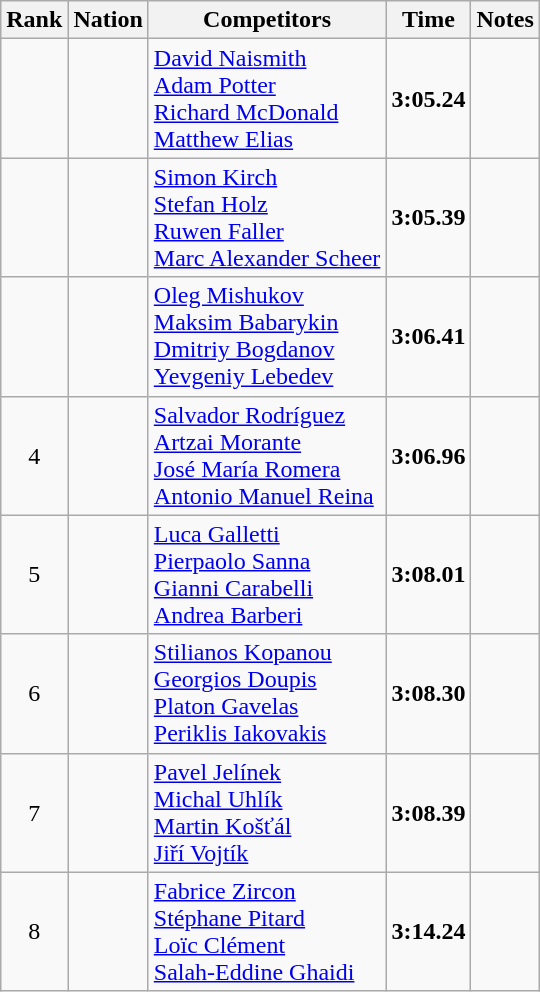<table class="wikitable sortable" style="text-align:center">
<tr>
<th>Rank</th>
<th>Nation</th>
<th>Competitors</th>
<th>Time</th>
<th>Notes</th>
</tr>
<tr>
<td></td>
<td align=left></td>
<td align=left><a href='#'>David Naismith</a><br><a href='#'>Adam Potter</a><br><a href='#'>Richard McDonald</a><br><a href='#'>Matthew Elias</a></td>
<td><strong>3:05.24</strong></td>
<td></td>
</tr>
<tr>
<td></td>
<td align=left></td>
<td align=left><a href='#'>Simon Kirch</a><br><a href='#'>Stefan Holz</a><br><a href='#'>Ruwen Faller</a><br><a href='#'>Marc Alexander Scheer</a></td>
<td><strong>3:05.39</strong></td>
<td></td>
</tr>
<tr>
<td></td>
<td align=left></td>
<td align=left><a href='#'>Oleg Mishukov</a><br><a href='#'>Maksim Babarykin</a><br><a href='#'>Dmitriy Bogdanov</a><br><a href='#'>Yevgeniy Lebedev</a></td>
<td><strong>3:06.41</strong></td>
<td></td>
</tr>
<tr>
<td>4</td>
<td align=left></td>
<td align=left><a href='#'>Salvador Rodríguez</a><br><a href='#'>Artzai Morante</a><br><a href='#'>José María Romera</a><br><a href='#'>Antonio Manuel Reina</a></td>
<td><strong>3:06.96</strong></td>
<td></td>
</tr>
<tr>
<td>5</td>
<td align=left></td>
<td align=left><a href='#'>Luca Galletti</a><br><a href='#'>Pierpaolo Sanna</a><br><a href='#'>Gianni Carabelli</a><br><a href='#'>Andrea Barberi</a></td>
<td><strong>3:08.01</strong></td>
<td></td>
</tr>
<tr>
<td>6</td>
<td align=left></td>
<td align=left><a href='#'>Stilianos Kopanou</a><br><a href='#'>Georgios Doupis</a><br><a href='#'>Platon Gavelas</a><br><a href='#'>Periklis Iakovakis</a></td>
<td><strong>3:08.30</strong></td>
<td></td>
</tr>
<tr>
<td>7</td>
<td align=left></td>
<td align=left><a href='#'>Pavel Jelínek</a><br><a href='#'>Michal Uhlík</a><br><a href='#'>Martin Košťál</a><br><a href='#'>Jiří Vojtík</a></td>
<td><strong>3:08.39</strong></td>
<td></td>
</tr>
<tr>
<td>8</td>
<td align=left></td>
<td align=left><a href='#'>Fabrice Zircon</a><br><a href='#'>Stéphane Pitard</a><br><a href='#'>Loïc Clément</a><br><a href='#'>Salah-Eddine Ghaidi</a></td>
<td><strong>3:14.24</strong></td>
<td></td>
</tr>
</table>
